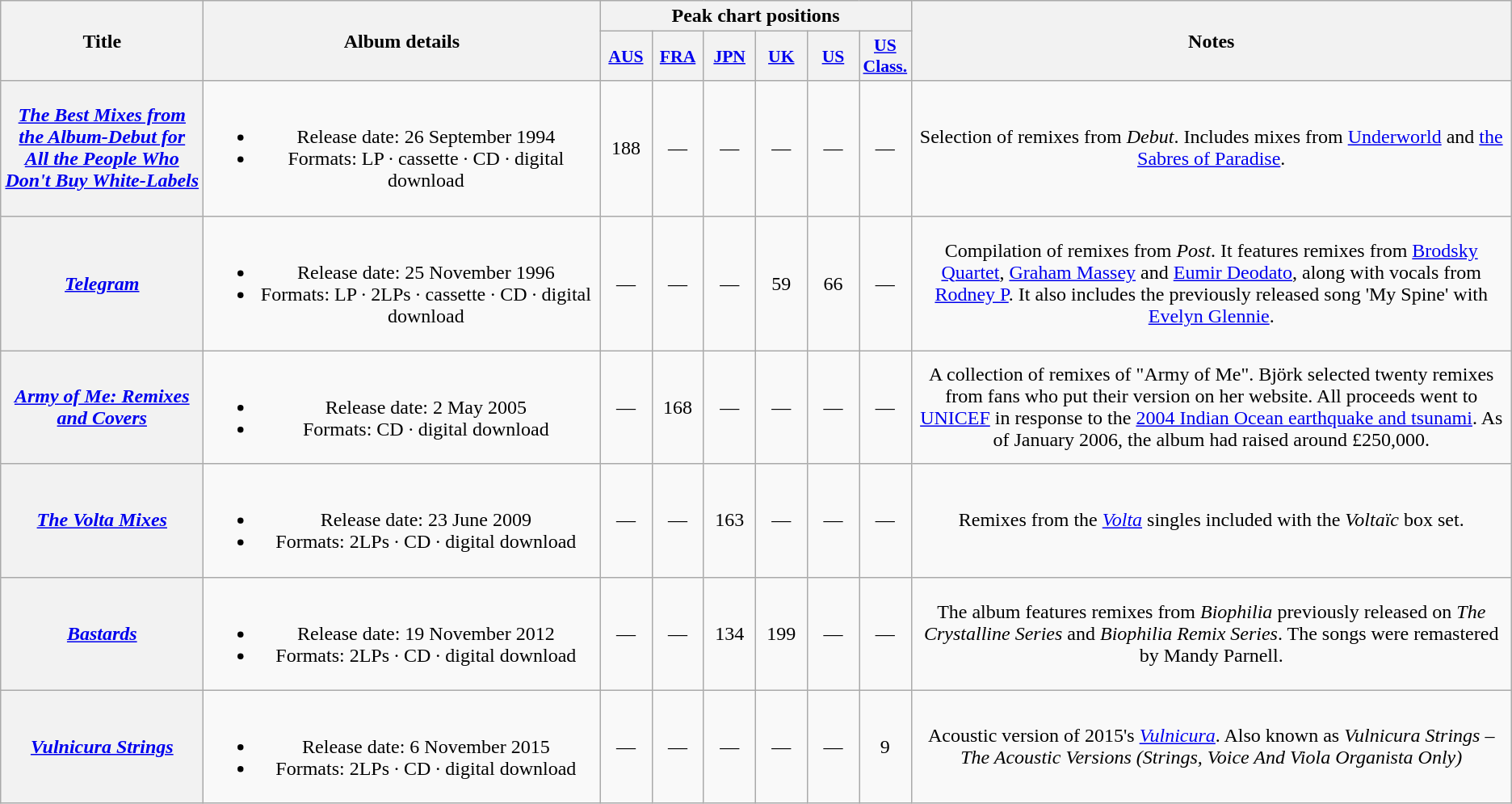<table class="wikitable plainrowheaders" style="text-align:center;" border="1">
<tr>
<th scope="col" rowspan="2" style="width:10em;">Title</th>
<th scope="col" rowspan="2" style="width:20em;">Album details</th>
<th scope="col" colspan="6">Peak chart positions</th>
<th scope="col" rowspan="2">Notes</th>
</tr>
<tr>
<th scope="col" style="width:2.5em;font-size:90%;"><a href='#'>AUS</a><br></th>
<th scope="col" style="width:2.5em;font-size:90%;"><a href='#'>FRA</a><br></th>
<th scope="col" style="width:2.5em;font-size:90%"><a href='#'>JPN</a><br></th>
<th scope="col" style="width:2.5em;font-size:90%;"><a href='#'>UK</a><br></th>
<th scope="col" style="width:2.5em;font-size:90%;"><a href='#'>US</a><br></th>
<th scope="col" style="width:2.5em;font-size:90%;"><a href='#'>US<br>Class.</a><br></th>
</tr>
<tr>
<th scope="row"><em><a href='#'>The Best Mixes from the Album-Debut for All the People Who Don't Buy White-Labels</a></em></th>
<td><br><ul><li>Release date: 26 September 1994</li><li>Formats: LP · cassette · CD · digital download</li></ul></td>
<td>188</td>
<td>—</td>
<td>—</td>
<td>—</td>
<td>—</td>
<td>—</td>
<td>Selection of remixes from <em>Debut</em>. Includes mixes from <a href='#'>Underworld</a> and <a href='#'>the Sabres of Paradise</a>.</td>
</tr>
<tr>
<th scope="row"><em><a href='#'>Telegram</a></em></th>
<td><br><ul><li>Release date: 25 November 1996</li><li>Formats: LP · 2LPs · cassette · CD · digital download</li></ul></td>
<td>—</td>
<td>—</td>
<td>—</td>
<td>59</td>
<td>66</td>
<td>—</td>
<td>Compilation of remixes from <em>Post</em>. It features remixes from <a href='#'>Brodsky Quartet</a>, <a href='#'>Graham Massey</a> and <a href='#'>Eumir Deodato</a>, along with vocals from <a href='#'>Rodney P</a>. It also includes the previously released song 'My Spine' with <a href='#'>Evelyn Glennie</a>.</td>
</tr>
<tr>
<th scope="row"><em><a href='#'>Army of Me: Remixes and Covers</a></em></th>
<td><br><ul><li>Release date: 2 May 2005</li><li>Formats: CD · digital download</li></ul></td>
<td>—</td>
<td>168</td>
<td>—</td>
<td>—</td>
<td>—</td>
<td>—</td>
<td>A collection of remixes of "Army of Me". Björk selected twenty remixes from fans who put their version on her website. All proceeds went to <a href='#'>UNICEF</a> in response to the <a href='#'>2004 Indian Ocean earthquake and tsunami</a>. As of January 2006, the album had raised around £250,000.</td>
</tr>
<tr>
<th scope="row"><em><a href='#'>The Volta Mixes</a></em></th>
<td><br><ul><li>Release date: 23 June 2009</li><li>Formats: 2LPs · CD · digital download</li></ul></td>
<td>—</td>
<td>—</td>
<td>163</td>
<td>—</td>
<td>—</td>
<td>—</td>
<td>Remixes from the <em><a href='#'>Volta</a></em> singles included with the <em>Voltaïc</em> box set.</td>
</tr>
<tr>
<th scope="row"><em><a href='#'>Bastards</a></em></th>
<td><br><ul><li>Release date: 19 November 2012</li><li>Formats: 2LPs · CD · digital download</li></ul></td>
<td>—</td>
<td>—</td>
<td>134</td>
<td>199<br></td>
<td>—</td>
<td>—</td>
<td>The album features remixes from <em>Biophilia</em> previously released on <em>The Crystalline Series</em> and <em>Biophilia Remix Series</em>. The songs were remastered by Mandy Parnell.</td>
</tr>
<tr>
<th scope="row"><em><a href='#'>Vulnicura Strings</a></em></th>
<td><br><ul><li>Release date: 6 November 2015</li><li>Formats: 2LPs · CD · digital download</li></ul></td>
<td>—</td>
<td>—</td>
<td>—</td>
<td>—</td>
<td>—</td>
<td>9</td>
<td>Acoustic version of 2015's <em><a href='#'>Vulnicura</a></em>. Also known as <em>Vulnicura Strings – The Acoustic Versions (Strings, Voice And Viola Organista Only)</em></td>
</tr>
</table>
